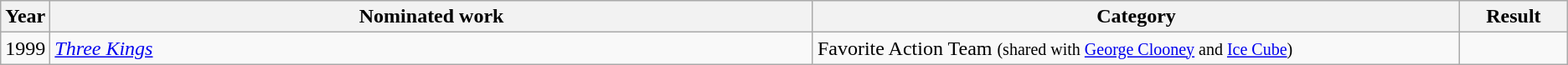<table class=wikitable>
<tr>
<th scope="col" style="width:1em;">Year</th>
<th scope="col" style="width:39em;">Nominated work</th>
<th scope="col" style="width:33em;">Category</th>
<th scope="col" style="width:5em;">Result</th>
</tr>
<tr>
<td>1999</td>
<td><em><a href='#'>Three Kings</a></em></td>
<td>Favorite Action Team <small>(shared with <a href='#'>George Clooney</a> and <a href='#'>Ice Cube</a>)</small></td>
<td></td>
</tr>
</table>
